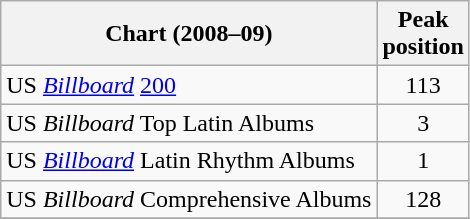<table class="wikitable">
<tr>
<th>Chart (2008–09)</th>
<th>Peak<br>position</th>
</tr>
<tr>
<td>US <em><a href='#'>Billboard</a></em> <a href='#'>200</a></td>
<td align="center">113</td>
</tr>
<tr>
<td>US <em>Billboard</em> Top Latin Albums</td>
<td align="center">3</td>
</tr>
<tr>
<td>US <em><a href='#'>Billboard</a></em> Latin Rhythm Albums</td>
<td align="center">1</td>
</tr>
<tr>
<td>US <em>Billboard</em> Comprehensive Albums</td>
<td align="center">128</td>
</tr>
<tr>
</tr>
</table>
